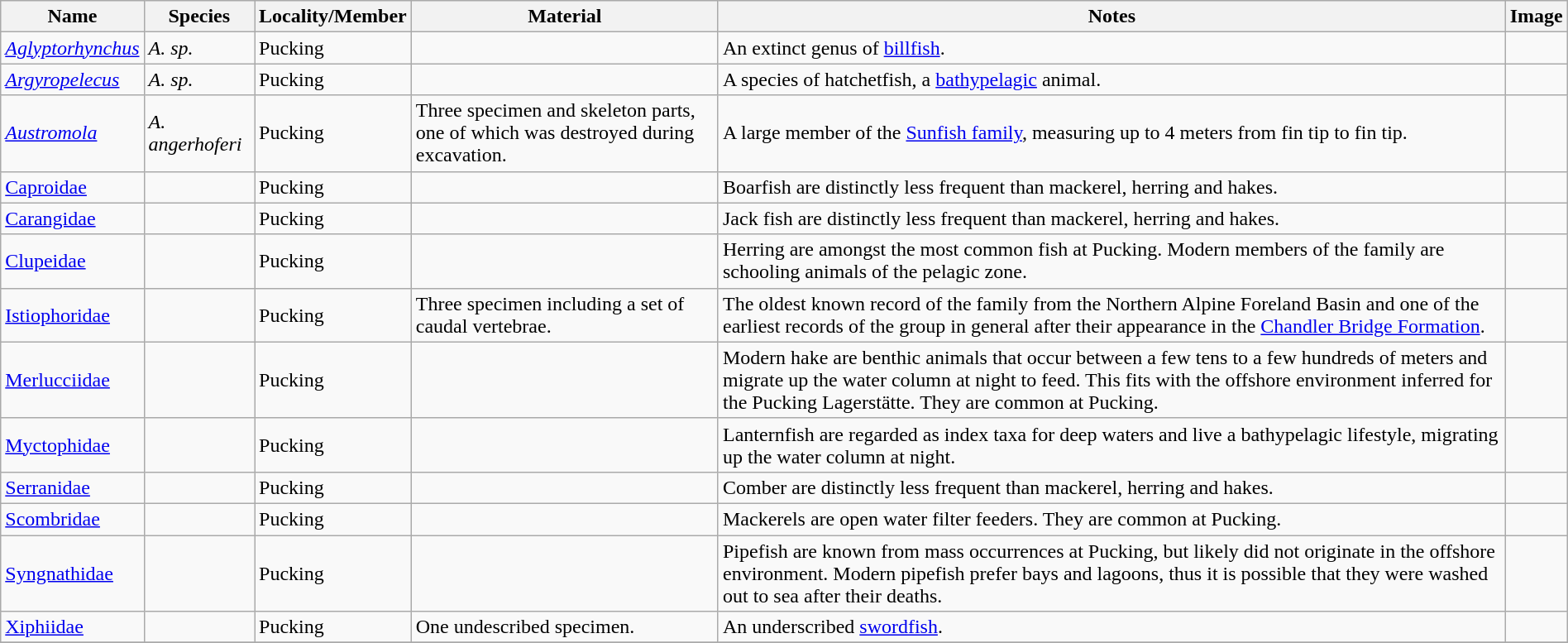<table class="wikitable" align="center" width="100%">
<tr>
<th>Name</th>
<th>Species</th>
<th>Locality/Member</th>
<th>Material</th>
<th>Notes</th>
<th>Image</th>
</tr>
<tr>
<td><em><a href='#'>Aglyptorhynchus</a></em></td>
<td><em>A. sp.</em></td>
<td>Pucking</td>
<td></td>
<td>An extinct genus of <a href='#'>billfish</a>.</td>
<td></td>
</tr>
<tr>
<td><em><a href='#'>Argyropelecus</a></em></td>
<td><em>A. sp.</em></td>
<td>Pucking</td>
<td></td>
<td>A species of hatchetfish, a <a href='#'>bathypelagic</a> animal.</td>
<td></td>
</tr>
<tr>
<td><em><a href='#'>Austromola</a></em></td>
<td><em>A. angerhoferi</em></td>
<td>Pucking</td>
<td>Three specimen and skeleton parts, one of which was destroyed during excavation.</td>
<td>A large member of the <a href='#'>Sunfish family</a>, measuring up to 4 meters from fin tip to fin tip.</td>
<td></td>
</tr>
<tr>
<td><a href='#'>Caproidae</a></td>
<td></td>
<td>Pucking</td>
<td></td>
<td>Boarfish are distinctly less frequent than mackerel, herring and hakes.</td>
<td></td>
</tr>
<tr>
<td><a href='#'>Carangidae</a></td>
<td></td>
<td>Pucking</td>
<td></td>
<td>Jack fish are distinctly less frequent than mackerel, herring and hakes.</td>
<td></td>
</tr>
<tr>
<td><a href='#'>Clupeidae</a></td>
<td></td>
<td>Pucking</td>
<td></td>
<td>Herring are amongst the most common fish at Pucking. Modern members of the family are schooling animals of the pelagic zone.</td>
<td></td>
</tr>
<tr>
<td><a href='#'>Istiophoridae</a></td>
<td></td>
<td>Pucking</td>
<td>Three specimen including a set of caudal vertebrae.</td>
<td>The oldest known record of the family from the Northern Alpine Foreland Basin and one of the earliest records of the group in general after their appearance in the <a href='#'>Chandler Bridge Formation</a>.</td>
<td></td>
</tr>
<tr>
<td><a href='#'>Merlucciidae</a></td>
<td></td>
<td>Pucking</td>
<td></td>
<td>Modern hake are benthic animals that occur between a few tens to a few hundreds of meters and migrate up the water column at night to feed. This fits with the offshore environment inferred for the Pucking Lagerstätte. They are common at Pucking.</td>
<td></td>
</tr>
<tr>
<td><a href='#'>Myctophidae</a></td>
<td></td>
<td>Pucking</td>
<td></td>
<td>Lanternfish are regarded as index taxa for deep waters and live a bathypelagic lifestyle, migrating up the water column at night.</td>
<td></td>
</tr>
<tr>
<td><a href='#'>Serranidae</a></td>
<td></td>
<td>Pucking</td>
<td></td>
<td>Comber are distinctly less frequent than mackerel, herring and hakes.</td>
<td></td>
</tr>
<tr>
<td><a href='#'>Scombridae</a></td>
<td></td>
<td>Pucking</td>
<td></td>
<td>Mackerels are open water filter feeders. They are common at Pucking.</td>
<td></td>
</tr>
<tr>
<td><a href='#'>Syngnathidae</a></td>
<td></td>
<td>Pucking</td>
<td></td>
<td>Pipefish are known from mass occurrences at Pucking, but likely did not originate in the offshore environment. Modern pipefish prefer bays and lagoons, thus it is possible that they were washed out to sea after their deaths.</td>
<td></td>
</tr>
<tr>
<td><a href='#'>Xiphiidae</a></td>
<td></td>
<td>Pucking</td>
<td>One undescribed specimen.</td>
<td>An underscribed <a href='#'>swordfish</a>.</td>
<td></td>
</tr>
<tr>
</tr>
</table>
